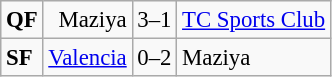<table class="wikitable" style="font-size:95%">
<tr>
<td><strong>QF</strong></td>
<td align=right>Maziya</td>
<td>3–1</td>
<td><a href='#'>TC Sports Club</a></td>
</tr>
<tr>
<td><strong>SF</strong></td>
<td align=right><a href='#'>Valencia</a></td>
<td>0–2</td>
<td>Maziya</td>
</tr>
</table>
